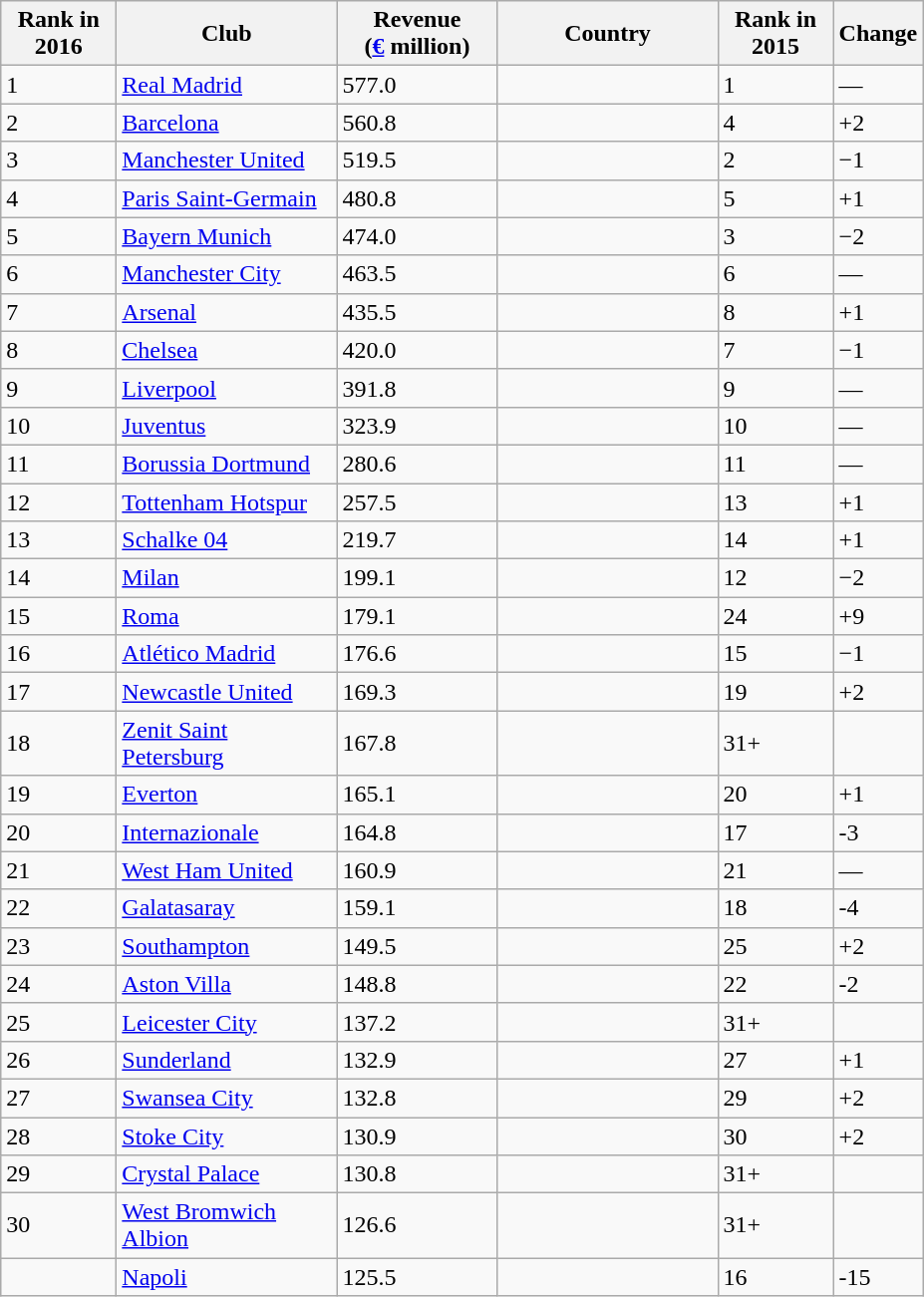<table class="wikitable sortable">
<tr>
<th scope="col" width=70>Rank in<br>2016</th>
<th scope="col" width=140>Club</th>
<th scope="col" width=100>Revenue <br>(<a href='#'>€</a> million)</th>
<th scope="col" width=140>Country</th>
<th scope="col" width=70>Rank in<br>2015</th>
<th scope="col" width=50>Change</th>
</tr>
<tr>
<td>1</td>
<td><a href='#'>Real Madrid</a></td>
<td>577.0</td>
<td></td>
<td>1</td>
<td> —</td>
</tr>
<tr>
<td>2</td>
<td><a href='#'>Barcelona</a></td>
<td>560.8</td>
<td></td>
<td>4</td>
<td> +2</td>
</tr>
<tr>
<td>3</td>
<td><a href='#'>Manchester United</a></td>
<td>519.5</td>
<td></td>
<td>2</td>
<td> −1</td>
</tr>
<tr>
<td>4</td>
<td><a href='#'>Paris Saint-Germain</a></td>
<td>480.8</td>
<td></td>
<td>5</td>
<td> +1</td>
</tr>
<tr>
<td>5</td>
<td><a href='#'>Bayern Munich</a></td>
<td>474.0</td>
<td></td>
<td>3</td>
<td> −2</td>
</tr>
<tr>
<td>6</td>
<td><a href='#'>Manchester City</a></td>
<td>463.5</td>
<td></td>
<td>6</td>
<td> —</td>
</tr>
<tr>
<td>7</td>
<td><a href='#'>Arsenal</a></td>
<td>435.5</td>
<td></td>
<td>8</td>
<td> +1</td>
</tr>
<tr>
<td>8</td>
<td><a href='#'>Chelsea</a></td>
<td>420.0</td>
<td></td>
<td>7</td>
<td> −1</td>
</tr>
<tr>
<td>9</td>
<td><a href='#'>Liverpool</a></td>
<td>391.8</td>
<td></td>
<td>9</td>
<td> —</td>
</tr>
<tr>
<td>10</td>
<td><a href='#'>Juventus</a></td>
<td>323.9</td>
<td></td>
<td>10</td>
<td> —</td>
</tr>
<tr>
<td>11</td>
<td><a href='#'>Borussia Dortmund</a></td>
<td>280.6</td>
<td></td>
<td>11</td>
<td> —</td>
</tr>
<tr>
<td>12</td>
<td><a href='#'>Tottenham Hotspur</a></td>
<td>257.5</td>
<td></td>
<td>13</td>
<td> +1</td>
</tr>
<tr>
<td>13</td>
<td><a href='#'>Schalke 04</a></td>
<td>219.7</td>
<td></td>
<td>14</td>
<td> +1</td>
</tr>
<tr>
<td>14</td>
<td><a href='#'>Milan</a></td>
<td>199.1</td>
<td></td>
<td>12</td>
<td> −2</td>
</tr>
<tr>
<td>15</td>
<td><a href='#'>Roma</a></td>
<td>179.1</td>
<td></td>
<td>24</td>
<td> +9</td>
</tr>
<tr>
<td>16</td>
<td><a href='#'>Atlético Madrid</a></td>
<td>176.6</td>
<td></td>
<td>15</td>
<td> −1</td>
</tr>
<tr>
<td>17</td>
<td><a href='#'>Newcastle United</a></td>
<td>169.3</td>
<td></td>
<td>19</td>
<td> +2</td>
</tr>
<tr>
<td>18</td>
<td><a href='#'>Zenit Saint Petersburg</a></td>
<td>167.8</td>
<td></td>
<td>31+</td>
<td></td>
</tr>
<tr>
<td>19</td>
<td><a href='#'>Everton</a></td>
<td>165.1</td>
<td></td>
<td>20</td>
<td> +1</td>
</tr>
<tr>
<td>20</td>
<td><a href='#'>Internazionale</a></td>
<td>164.8</td>
<td></td>
<td>17</td>
<td> -3</td>
</tr>
<tr>
<td>21</td>
<td><a href='#'>West Ham United</a></td>
<td>160.9</td>
<td></td>
<td>21</td>
<td> —</td>
</tr>
<tr>
<td>22</td>
<td><a href='#'>Galatasaray</a></td>
<td>159.1</td>
<td></td>
<td>18</td>
<td> -4</td>
</tr>
<tr>
<td>23</td>
<td><a href='#'>Southampton</a></td>
<td>149.5</td>
<td></td>
<td>25</td>
<td> +2</td>
</tr>
<tr>
<td>24</td>
<td><a href='#'>Aston Villa</a></td>
<td>148.8</td>
<td></td>
<td>22</td>
<td> -2</td>
</tr>
<tr>
<td>25</td>
<td><a href='#'>Leicester City</a></td>
<td>137.2</td>
<td></td>
<td>31+</td>
<td></td>
</tr>
<tr>
<td>26</td>
<td><a href='#'>Sunderland</a></td>
<td>132.9</td>
<td></td>
<td>27</td>
<td> +1</td>
</tr>
<tr>
<td>27</td>
<td><a href='#'>Swansea City</a></td>
<td>132.8</td>
<td></td>
<td>29</td>
<td> +2</td>
</tr>
<tr>
<td>28</td>
<td><a href='#'>Stoke City</a></td>
<td>130.9</td>
<td></td>
<td>30</td>
<td> +2</td>
</tr>
<tr>
<td>29</td>
<td><a href='#'>Crystal Palace</a></td>
<td>130.8</td>
<td></td>
<td>31+</td>
<td></td>
</tr>
<tr>
<td>30</td>
<td><a href='#'>West Bromwich Albion</a></td>
<td>126.6</td>
<td></td>
<td>31+</td>
<td></td>
</tr>
<tr>
<td></td>
<td><a href='#'>Napoli</a></td>
<td>125.5</td>
<td></td>
<td>16</td>
<td> -15</td>
</tr>
</table>
